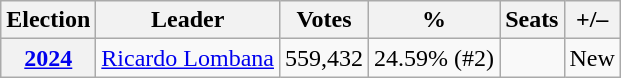<table class=wikitable style="text-align: right;">
<tr>
<th>Election</th>
<th>Leader</th>
<th>Votes</th>
<th>%</th>
<th>Seats</th>
<th>+/–</th>
</tr>
<tr>
<th><a href='#'>2024</a></th>
<td><a href='#'>Ricardo Lombana</a></td>
<td>559,432</td>
<td>24.59% (#2)</td>
<td></td>
<td>New</td>
</tr>
</table>
